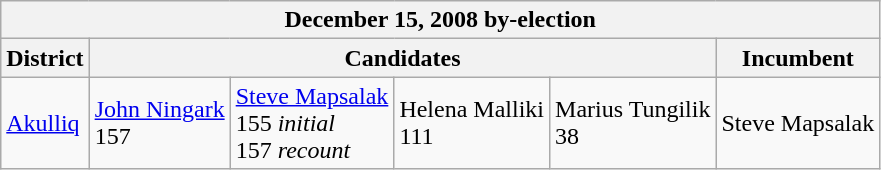<table class=wikitable>
<tr>
<th colspan=6 align=center>December 15, 2008 by-election</th>
</tr>
<tr>
<th>District</th>
<th colspan="4">Candidates</th>
<th>Incumbent</th>
</tr>
<tr>
<td><a href='#'>Akulliq</a></td>
<td><a href='#'>John Ningark</a><br>157</td>
<td><a href='#'>Steve Mapsalak</a><br>155 <em>initial</em><br>157 <em>recount</em></td>
<td>Helena Malliki<br>111</td>
<td>Marius Tungilik<br>38</td>
<td>Steve Mapsalak</td>
</tr>
</table>
